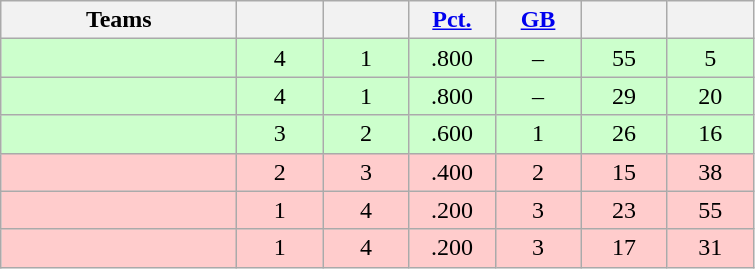<table class="wikitable" style="text-align:center;">
<tr>
<th width=150px>Teams</th>
<th width=50px></th>
<th width=50px></th>
<th width=50px><a href='#'>Pct.</a></th>
<th width=50px><a href='#'>GB</a></th>
<th width=50px></th>
<th width=50px></th>
</tr>
<tr style="background-color:#cfc">
<td align=left></td>
<td>4</td>
<td>1</td>
<td>.800</td>
<td>–</td>
<td>55</td>
<td>5</td>
</tr>
<tr style="background-color:#cfc">
<td align=left></td>
<td>4</td>
<td>1</td>
<td>.800</td>
<td>–</td>
<td>29</td>
<td>20</td>
</tr>
<tr style="background-color:#cfc">
<td align=left></td>
<td>3</td>
<td>2</td>
<td>.600</td>
<td>1</td>
<td>26</td>
<td>16</td>
</tr>
<tr style="background-color:#fcc">
<td align=left></td>
<td>2</td>
<td>3</td>
<td>.400</td>
<td>2</td>
<td>15</td>
<td>38</td>
</tr>
<tr style="background-color:#fcc">
<td align=left></td>
<td>1</td>
<td>4</td>
<td>.200</td>
<td>3</td>
<td>23</td>
<td>55</td>
</tr>
<tr style="background-color:#fcc">
<td align=left></td>
<td>1</td>
<td>4</td>
<td>.200</td>
<td>3</td>
<td>17</td>
<td>31</td>
</tr>
</table>
